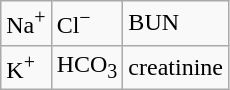<table class="wikitable">
<tr>
<td>Na<sup>+</sup></td>
<td>Cl<sup>−</sup></td>
<td>BUN</td>
</tr>
<tr>
<td>K<sup>+</sup></td>
<td>HCO<sub>3</sub></td>
<td>creatinine</td>
</tr>
</table>
